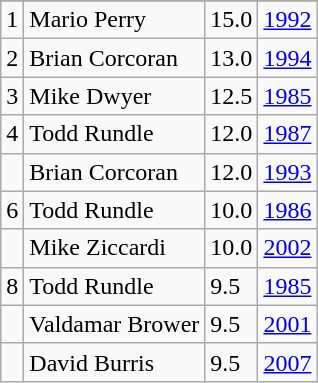<table class="wikitable">
<tr>
</tr>
<tr>
<td>1</td>
<td>Mario Perry</td>
<td>15.0</td>
<td><a href='#'>1992</a></td>
</tr>
<tr>
<td>2</td>
<td>Brian Corcoran</td>
<td>13.0</td>
<td><a href='#'>1994</a></td>
</tr>
<tr>
<td>3</td>
<td>Mike Dwyer</td>
<td>12.5</td>
<td><a href='#'>1985</a></td>
</tr>
<tr>
<td>4</td>
<td>Todd Rundle</td>
<td>12.0</td>
<td><a href='#'>1987</a></td>
</tr>
<tr>
<td></td>
<td>Brian Corcoran</td>
<td>12.0</td>
<td><a href='#'>1993</a></td>
</tr>
<tr>
<td>6</td>
<td>Todd Rundle</td>
<td>10.0</td>
<td><a href='#'>1986</a></td>
</tr>
<tr>
<td></td>
<td>Mike Ziccardi</td>
<td>10.0</td>
<td><a href='#'>2002</a></td>
</tr>
<tr>
<td>8</td>
<td>Todd Rundle</td>
<td>9.5</td>
<td><a href='#'>1985</a></td>
</tr>
<tr>
<td></td>
<td>Valdamar Brower</td>
<td>9.5</td>
<td><a href='#'>2001</a></td>
</tr>
<tr>
<td></td>
<td>David Burris</td>
<td>9.5</td>
<td><a href='#'>2007</a></td>
</tr>
</table>
